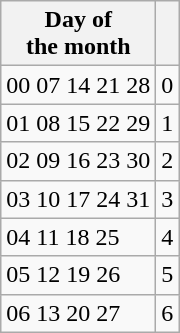<table class="wikitable">
<tr>
<th>Day of<br>the month</th>
<th></th>
</tr>
<tr>
<td>00 07 14 21 28</td>
<td>0</td>
</tr>
<tr>
<td>01 08 15 22 29</td>
<td>1</td>
</tr>
<tr>
<td>02 09 16 23 30</td>
<td>2</td>
</tr>
<tr>
<td>03 10 17 24 31</td>
<td>3</td>
</tr>
<tr>
<td>04 11 18 25</td>
<td>4</td>
</tr>
<tr>
<td>05 12 19 26</td>
<td>5</td>
</tr>
<tr>
<td>06 13 20 27</td>
<td>6</td>
</tr>
</table>
